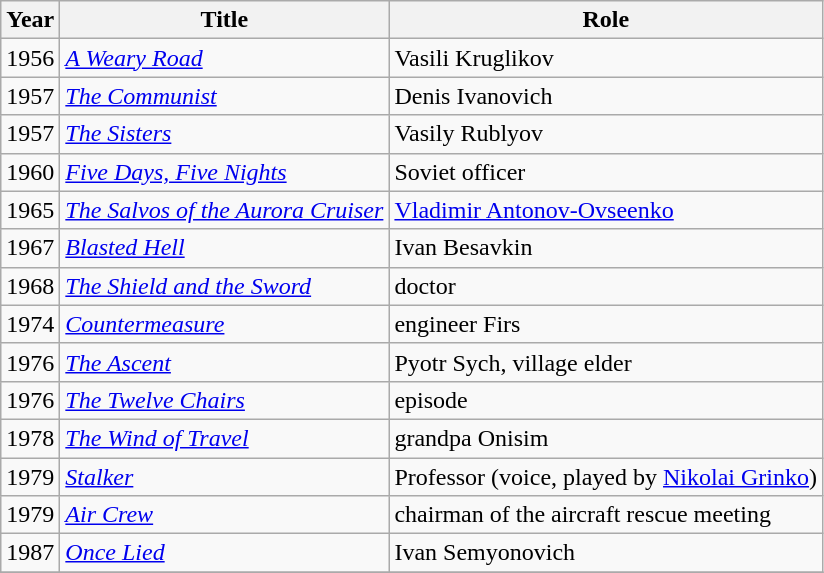<table class="wikitable sortable">
<tr>
<th>Year</th>
<th>Title</th>
<th>Role</th>
</tr>
<tr>
<td>1956</td>
<td><em><a href='#'>A Weary Road</a></em></td>
<td>Vasili Kruglikov</td>
</tr>
<tr>
<td>1957</td>
<td><em><a href='#'>The Communist</a></em></td>
<td>Denis Ivanovich</td>
</tr>
<tr>
<td>1957</td>
<td><em><a href='#'>The Sisters</a></em></td>
<td>Vasily Rublyov</td>
</tr>
<tr>
<td>1960</td>
<td><em><a href='#'>Five Days, Five Nights</a></em></td>
<td>Soviet officer</td>
</tr>
<tr>
<td>1965</td>
<td><em><a href='#'>The Salvos of the Aurora Cruiser</a></em></td>
<td><a href='#'>Vladimir Antonov-Ovseenko</a></td>
</tr>
<tr>
<td>1967</td>
<td><em><a href='#'>Blasted Hell</a></em></td>
<td>Ivan Besavkin</td>
</tr>
<tr>
<td>1968</td>
<td><em><a href='#'>The Shield and the Sword</a></em></td>
<td>doctor</td>
</tr>
<tr>
<td>1974</td>
<td><em><a href='#'>Countermeasure</a></em></td>
<td>engineer Firs</td>
</tr>
<tr>
<td>1976</td>
<td><em><a href='#'>The Ascent</a></em></td>
<td>Pyotr Sych, village elder</td>
</tr>
<tr>
<td>1976</td>
<td><em><a href='#'>The Twelve Chairs</a></em></td>
<td>episode</td>
</tr>
<tr>
<td>1978</td>
<td><em><a href='#'>The Wind of Travel</a></em></td>
<td>grandpa Onisim</td>
</tr>
<tr>
<td>1979</td>
<td><em><a href='#'>Stalker</a></em></td>
<td>Professor (voice, played by <a href='#'>Nikolai Grinko</a>)</td>
</tr>
<tr>
<td>1979</td>
<td><em><a href='#'>Air Crew</a></em></td>
<td>chairman of the aircraft rescue meeting</td>
</tr>
<tr>
<td>1987</td>
<td><em><a href='#'>Once Lied</a></em></td>
<td>Ivan Semyonovich</td>
</tr>
<tr>
</tr>
</table>
